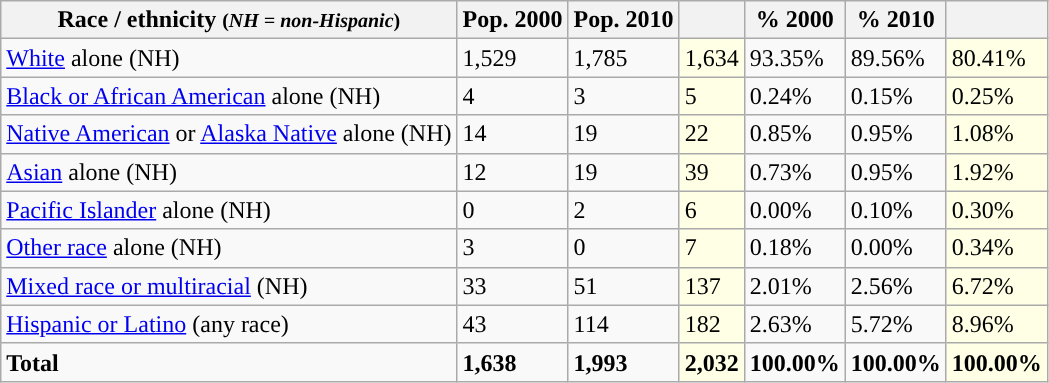<table class="wikitable">
<tr>
<th>Race / ethnicity <small>(<em>NH = non-Hispanic</em>)</small></th>
<th>Pop. 2000</th>
<th>Pop. 2010</th>
<th></th>
<th>% 2000</th>
<th>% 2010</th>
<th></th>
</tr>
<tr>
<td><a href='#'>White</a> alone (NH)</td>
<td>1,529</td>
<td>1,785</td>
<td style='background: #ffffe6;'>1,634</td>
<td>93.35%</td>
<td>89.56%</td>
<td style='background: #ffffe6;'>80.41%</td>
</tr>
<tr>
<td><a href='#'>Black or African American</a> alone (NH)</td>
<td>4</td>
<td>3</td>
<td style='background: #ffffe6;'>5</td>
<td>0.24%</td>
<td>0.15%</td>
<td style='background: #ffffe6;'>0.25%</td>
</tr>
<tr>
<td><a href='#'>Native American</a> or <a href='#'>Alaska Native</a> alone (NH)</td>
<td>14</td>
<td>19</td>
<td style='background: #ffffe6;'>22</td>
<td>0.85%</td>
<td>0.95%</td>
<td style='background: #ffffe6;'>1.08%</td>
</tr>
<tr>
<td><a href='#'>Asian</a> alone (NH)</td>
<td>12</td>
<td>19</td>
<td style='background: #ffffe6;'>39</td>
<td>0.73%</td>
<td>0.95%</td>
<td style='background: #ffffe6;'>1.92%</td>
</tr>
<tr>
<td><a href='#'>Pacific Islander</a> alone (NH)</td>
<td>0</td>
<td>2</td>
<td style='background: #ffffe6;'>6</td>
<td>0.00%</td>
<td>0.10%</td>
<td style='background: #ffffe6;'>0.30%</td>
</tr>
<tr>
<td><a href='#'>Other race</a> alone (NH)</td>
<td>3</td>
<td>0</td>
<td style='background: #ffffe6;'>7</td>
<td>0.18%</td>
<td>0.00%</td>
<td style='background: #ffffe6;'>0.34%</td>
</tr>
<tr>
<td><a href='#'>Mixed race or multiracial</a> (NH)</td>
<td>33</td>
<td>51</td>
<td style='background: #ffffe6;'>137</td>
<td>2.01%</td>
<td>2.56%</td>
<td style='background: #ffffe6;'>6.72%</td>
</tr>
<tr>
<td><a href='#'>Hispanic or Latino</a> (any race)</td>
<td>43</td>
<td>114</td>
<td style='background: #ffffe6;'>182</td>
<td>2.63%</td>
<td>5.72%</td>
<td style='background: #ffffe6;'>8.96%</td>
</tr>
<tr>
<td><strong>Total</strong></td>
<td><strong>1,638</strong></td>
<td><strong>1,993</strong></td>
<td style='background: #ffffe6;'><strong>2,032</strong></td>
<td><strong>100.00%</strong></td>
<td><strong>100.00%</strong></td>
<td style='background: #ffffe6;'><strong>100.00%</strong></td>
</tr>
</table>
